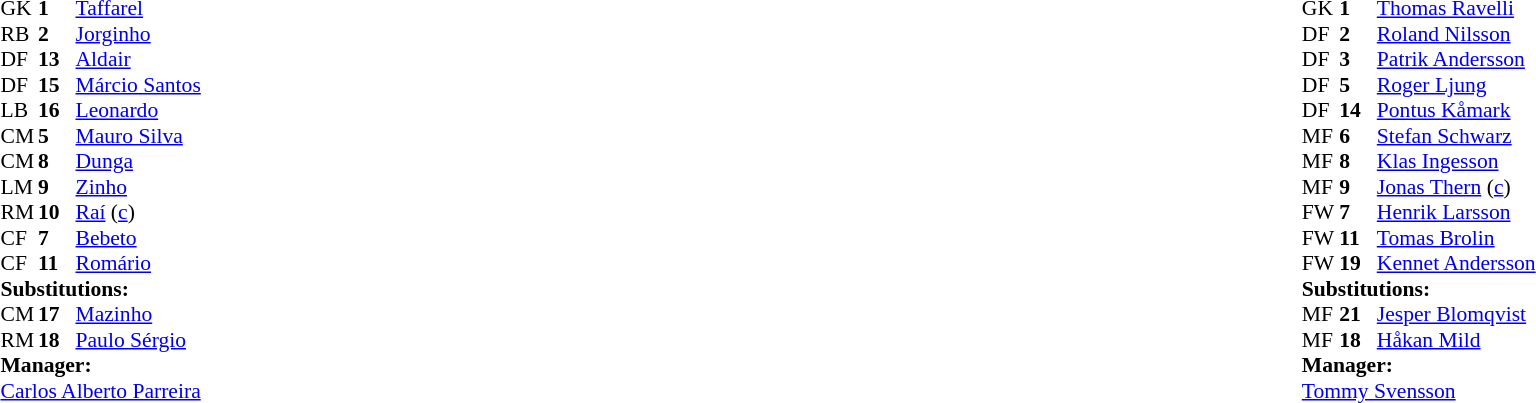<table width="100%">
<tr>
<td valign="top" width="50%"><br><table style="font-size: 90%" cellspacing="0" cellpadding="0">
<tr>
<th width="25"></th>
<th width="25"></th>
</tr>
<tr>
<td>GK</td>
<td><strong>1</strong></td>
<td><a href='#'>Taffarel</a></td>
</tr>
<tr>
<td>RB</td>
<td><strong>2</strong></td>
<td><a href='#'>Jorginho</a></td>
</tr>
<tr>
<td>DF</td>
<td><strong>13</strong></td>
<td><a href='#'>Aldair</a></td>
<td></td>
</tr>
<tr>
<td>DF</td>
<td><strong>15</strong></td>
<td><a href='#'>Márcio Santos</a></td>
</tr>
<tr>
<td>LB</td>
<td><strong>16</strong></td>
<td><a href='#'>Leonardo</a></td>
</tr>
<tr>
<td>CM</td>
<td><strong>5</strong></td>
<td><a href='#'>Mauro Silva</a></td>
<td></td>
<td></td>
</tr>
<tr>
<td>CM</td>
<td><strong>8</strong></td>
<td><a href='#'>Dunga</a></td>
</tr>
<tr>
<td>LM</td>
<td><strong>9</strong></td>
<td><a href='#'>Zinho</a></td>
</tr>
<tr>
<td>RM</td>
<td><strong>10</strong></td>
<td><a href='#'>Raí</a> (<a href='#'>c</a>)</td>
<td></td>
<td></td>
</tr>
<tr>
<td>CF</td>
<td><strong>7</strong></td>
<td><a href='#'>Bebeto</a></td>
</tr>
<tr>
<td>CF</td>
<td><strong>11</strong></td>
<td><a href='#'>Romário</a></td>
</tr>
<tr>
<td colspan=3><strong>Substitutions:</strong></td>
</tr>
<tr>
<td>CM</td>
<td><strong>17</strong></td>
<td><a href='#'>Mazinho</a></td>
<td></td>
<td></td>
</tr>
<tr>
<td>RM</td>
<td><strong>18</strong></td>
<td><a href='#'>Paulo Sérgio</a></td>
<td></td>
<td></td>
</tr>
<tr>
<td colspan=3><strong>Manager:</strong></td>
</tr>
<tr>
<td colspan="4"><a href='#'>Carlos Alberto Parreira</a></td>
</tr>
</table>
</td>
<td></td>
<td valign="top" width="50%"><br><table style="font-size: 90%" cellspacing="0" cellpadding="0" align=center>
<tr>
<th width="25"></th>
<th width="25"></th>
</tr>
<tr>
<td>GK</td>
<td><strong>1</strong></td>
<td><a href='#'>Thomas Ravelli</a></td>
</tr>
<tr>
<td>DF</td>
<td><strong>2</strong></td>
<td><a href='#'>Roland Nilsson</a></td>
</tr>
<tr>
<td>DF</td>
<td><strong>3</strong></td>
<td><a href='#'>Patrik Andersson</a></td>
</tr>
<tr>
<td>DF</td>
<td><strong>5</strong></td>
<td><a href='#'>Roger Ljung</a></td>
</tr>
<tr>
<td>DF</td>
<td><strong>14</strong></td>
<td><a href='#'>Pontus Kåmark</a></td>
</tr>
<tr>
<td>MF</td>
<td><strong>6</strong></td>
<td><a href='#'>Stefan Schwarz</a></td>
<td></td>
<td></td>
</tr>
<tr>
<td>MF</td>
<td><strong>8</strong></td>
<td><a href='#'>Klas Ingesson</a></td>
</tr>
<tr>
<td>MF</td>
<td><strong>9</strong></td>
<td><a href='#'>Jonas Thern</a> (<a href='#'>c</a>)</td>
</tr>
<tr>
<td>FW</td>
<td><strong>7</strong></td>
<td><a href='#'>Henrik Larsson</a></td>
<td></td>
<td></td>
</tr>
<tr>
<td>FW</td>
<td><strong>11</strong></td>
<td><a href='#'>Tomas Brolin</a></td>
</tr>
<tr>
<td>FW</td>
<td><strong>19</strong></td>
<td><a href='#'>Kennet Andersson</a></td>
</tr>
<tr>
<td colspan=3><strong>Substitutions:</strong></td>
</tr>
<tr>
<td>MF</td>
<td><strong>21</strong></td>
<td><a href='#'>Jesper Blomqvist</a></td>
<td></td>
<td></td>
</tr>
<tr>
<td>MF</td>
<td><strong>18</strong></td>
<td><a href='#'>Håkan Mild</a></td>
<td></td>
<td></td>
</tr>
<tr>
<td colspan=3><strong>Manager:</strong></td>
</tr>
<tr>
<td colspan="4"><a href='#'>Tommy Svensson</a></td>
</tr>
</table>
</td>
</tr>
</table>
